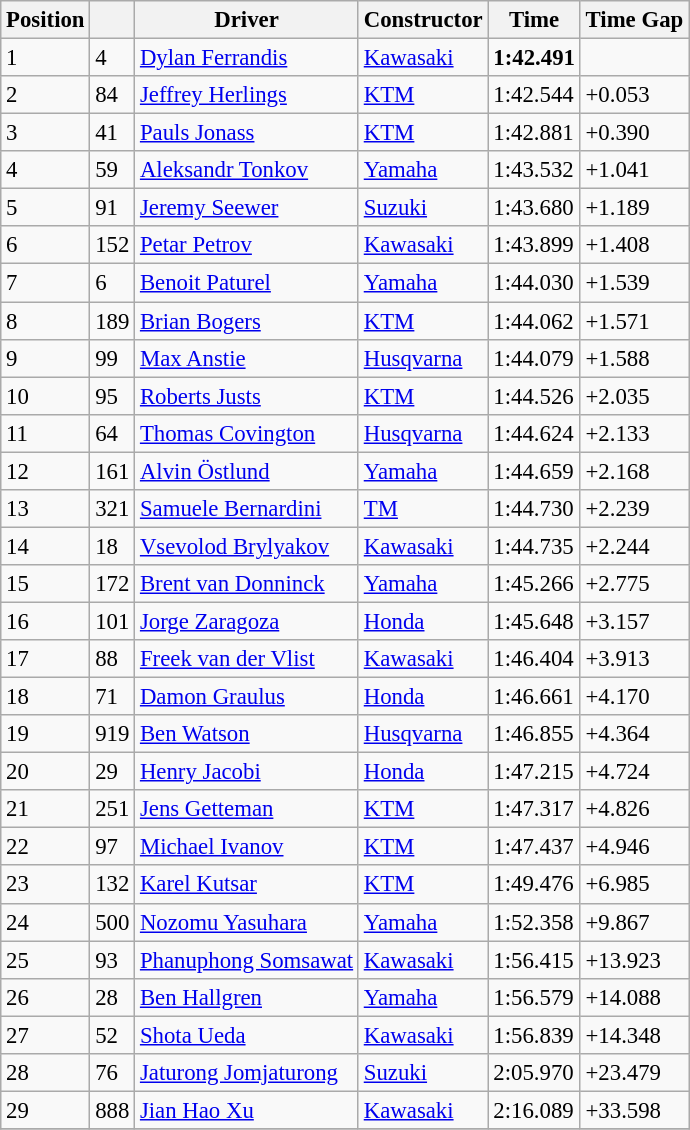<table class="wikitable" style="font-size:95%;">
<tr>
<th>Position</th>
<th></th>
<th>Driver</th>
<th>Constructor</th>
<th>Time</th>
<th>Time Gap</th>
</tr>
<tr>
<td>1</td>
<td>4</td>
<td> <a href='#'>Dylan Ferrandis</a></td>
<td><a href='#'>Kawasaki</a></td>
<td><strong>1:42.491</strong></td>
<td></td>
</tr>
<tr>
<td>2</td>
<td>84</td>
<td> <a href='#'>Jeffrey Herlings</a></td>
<td><a href='#'>KTM</a></td>
<td>1:42.544</td>
<td>+0.053</td>
</tr>
<tr>
<td>3</td>
<td>41</td>
<td> <a href='#'>Pauls Jonass</a></td>
<td><a href='#'>KTM</a></td>
<td>1:42.881</td>
<td>+0.390</td>
</tr>
<tr>
<td>4</td>
<td>59</td>
<td> <a href='#'>Aleksandr Tonkov</a></td>
<td><a href='#'>Yamaha</a></td>
<td>1:43.532</td>
<td>+1.041</td>
</tr>
<tr>
<td>5</td>
<td>91</td>
<td> <a href='#'>Jeremy Seewer</a></td>
<td><a href='#'>Suzuki</a></td>
<td>1:43.680</td>
<td>+1.189</td>
</tr>
<tr>
<td>6</td>
<td>152</td>
<td> <a href='#'>Petar Petrov</a></td>
<td><a href='#'>Kawasaki</a></td>
<td>1:43.899</td>
<td>+1.408</td>
</tr>
<tr>
<td>7</td>
<td>6</td>
<td> <a href='#'>Benoit Paturel</a></td>
<td><a href='#'>Yamaha</a></td>
<td>1:44.030</td>
<td>+1.539</td>
</tr>
<tr>
<td>8</td>
<td>189</td>
<td> <a href='#'>Brian Bogers</a></td>
<td><a href='#'>KTM</a></td>
<td>1:44.062</td>
<td>+1.571</td>
</tr>
<tr>
<td>9</td>
<td>99</td>
<td> <a href='#'>Max Anstie</a></td>
<td><a href='#'>Husqvarna</a></td>
<td>1:44.079</td>
<td>+1.588</td>
</tr>
<tr>
<td>10</td>
<td>95</td>
<td> <a href='#'>Roberts Justs</a></td>
<td><a href='#'>KTM</a></td>
<td>1:44.526</td>
<td>+2.035</td>
</tr>
<tr>
<td>11</td>
<td>64</td>
<td> <a href='#'>Thomas Covington</a></td>
<td><a href='#'>Husqvarna</a></td>
<td>1:44.624</td>
<td>+2.133</td>
</tr>
<tr>
<td>12</td>
<td>161</td>
<td> <a href='#'>Alvin Östlund</a></td>
<td><a href='#'>Yamaha</a></td>
<td>1:44.659</td>
<td>+2.168</td>
</tr>
<tr>
<td>13</td>
<td>321</td>
<td> <a href='#'>Samuele Bernardini</a></td>
<td><a href='#'>TM</a></td>
<td>1:44.730</td>
<td>+2.239</td>
</tr>
<tr>
<td>14</td>
<td>18</td>
<td> <a href='#'>Vsevolod Brylyakov</a></td>
<td><a href='#'>Kawasaki</a></td>
<td>1:44.735</td>
<td>+2.244</td>
</tr>
<tr>
<td>15</td>
<td>172</td>
<td> <a href='#'>Brent van Donninck</a></td>
<td><a href='#'>Yamaha</a></td>
<td>1:45.266</td>
<td>+2.775</td>
</tr>
<tr>
<td>16</td>
<td>101</td>
<td> <a href='#'>Jorge Zaragoza</a></td>
<td><a href='#'>Honda</a></td>
<td>1:45.648</td>
<td>+3.157</td>
</tr>
<tr>
<td>17</td>
<td>88</td>
<td> <a href='#'>Freek van der Vlist</a></td>
<td><a href='#'>Kawasaki</a></td>
<td>1:46.404</td>
<td>+3.913</td>
</tr>
<tr>
<td>18</td>
<td>71</td>
<td> <a href='#'>Damon Graulus</a></td>
<td><a href='#'>Honda</a></td>
<td>1:46.661</td>
<td>+4.170</td>
</tr>
<tr>
<td>19</td>
<td>919</td>
<td> <a href='#'>Ben Watson</a></td>
<td><a href='#'>Husqvarna</a></td>
<td>1:46.855</td>
<td>+4.364</td>
</tr>
<tr>
<td>20</td>
<td>29</td>
<td> <a href='#'>Henry Jacobi</a></td>
<td><a href='#'>Honda</a></td>
<td>1:47.215</td>
<td>+4.724</td>
</tr>
<tr>
<td>21</td>
<td>251</td>
<td> <a href='#'>Jens Getteman</a></td>
<td><a href='#'>KTM</a></td>
<td>1:47.317</td>
<td>+4.826</td>
</tr>
<tr>
<td>22</td>
<td>97</td>
<td> <a href='#'>Michael Ivanov</a></td>
<td><a href='#'>KTM</a></td>
<td>1:47.437</td>
<td>+4.946</td>
</tr>
<tr>
<td>23</td>
<td>132</td>
<td> <a href='#'>Karel Kutsar</a></td>
<td><a href='#'>KTM</a></td>
<td>1:49.476</td>
<td>+6.985</td>
</tr>
<tr>
<td>24</td>
<td>500</td>
<td> <a href='#'>Nozomu Yasuhara</a></td>
<td><a href='#'>Yamaha</a></td>
<td>1:52.358</td>
<td>+9.867</td>
</tr>
<tr>
<td>25</td>
<td>93</td>
<td> <a href='#'>Phanuphong Somsawat</a></td>
<td><a href='#'>Kawasaki</a></td>
<td>1:56.415</td>
<td>+13.923</td>
</tr>
<tr>
<td>26</td>
<td>28</td>
<td> <a href='#'>Ben Hallgren</a></td>
<td><a href='#'>Yamaha</a></td>
<td>1:56.579</td>
<td>+14.088</td>
</tr>
<tr>
<td>27</td>
<td>52</td>
<td> <a href='#'>Shota Ueda</a></td>
<td><a href='#'>Kawasaki</a></td>
<td>1:56.839</td>
<td>+14.348</td>
</tr>
<tr>
<td>28</td>
<td>76</td>
<td> <a href='#'>Jaturong Jomjaturong</a></td>
<td><a href='#'>Suzuki</a></td>
<td>2:05.970</td>
<td>+23.479</td>
</tr>
<tr>
<td>29</td>
<td>888</td>
<td> <a href='#'>Jian Hao Xu</a></td>
<td><a href='#'>Kawasaki</a></td>
<td>2:16.089</td>
<td>+33.598</td>
</tr>
<tr>
</tr>
</table>
